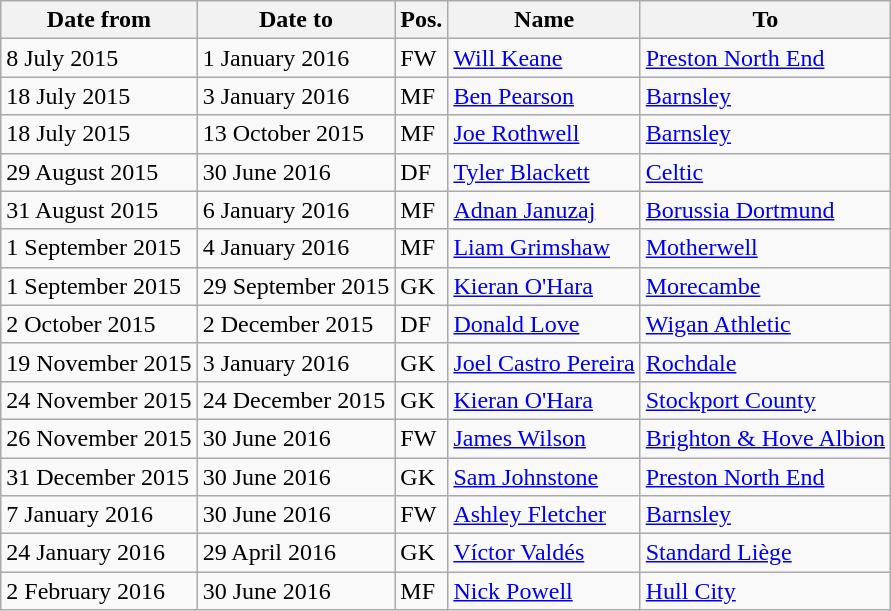<table class="wikitable">
<tr>
<th>Date from</th>
<th>Date to</th>
<th>Pos.</th>
<th>Name</th>
<th>To</th>
</tr>
<tr>
<td>8 July 2015</td>
<td>1 January 2016</td>
<td>FW</td>
<td> <a href='#'>Will Keane</a></td>
<td> <a href='#'>Preston North End</a></td>
</tr>
<tr>
<td>18 July 2015</td>
<td>3 January 2016</td>
<td>MF</td>
<td> <a href='#'>Ben Pearson</a></td>
<td> <a href='#'>Barnsley</a></td>
</tr>
<tr>
<td>18 July 2015</td>
<td>13 October 2015</td>
<td>MF</td>
<td> <a href='#'>Joe Rothwell</a></td>
<td> <a href='#'>Barnsley</a></td>
</tr>
<tr>
<td>29 August 2015</td>
<td>30 June 2016</td>
<td>DF</td>
<td> <a href='#'>Tyler Blackett</a></td>
<td> <a href='#'>Celtic</a></td>
</tr>
<tr>
<td>31 August 2015</td>
<td>6 January 2016</td>
<td>MF</td>
<td> <a href='#'>Adnan Januzaj</a></td>
<td> <a href='#'>Borussia Dortmund</a></td>
</tr>
<tr>
<td>1 September 2015</td>
<td>4 January 2016</td>
<td>MF</td>
<td> <a href='#'>Liam Grimshaw</a></td>
<td> <a href='#'>Motherwell</a></td>
</tr>
<tr>
<td>1 September 2015</td>
<td>29 September 2015</td>
<td>GK</td>
<td> <a href='#'>Kieran O'Hara</a></td>
<td> <a href='#'>Morecambe</a></td>
</tr>
<tr>
<td>2 October 2015</td>
<td>2 December 2015</td>
<td>DF</td>
<td> <a href='#'>Donald Love</a></td>
<td> <a href='#'>Wigan Athletic</a></td>
</tr>
<tr>
<td>19 November 2015</td>
<td>3 January 2016</td>
<td>GK</td>
<td> <a href='#'>Joel Castro Pereira</a></td>
<td> <a href='#'>Rochdale</a></td>
</tr>
<tr>
<td>24 November 2015</td>
<td>24 December 2015</td>
<td>GK</td>
<td> <a href='#'>Kieran O'Hara</a></td>
<td> <a href='#'>Stockport County</a></td>
</tr>
<tr>
<td>26 November 2015</td>
<td>30 June 2016</td>
<td>FW</td>
<td> <a href='#'>James Wilson</a></td>
<td> <a href='#'>Brighton & Hove Albion</a></td>
</tr>
<tr>
<td>31 December 2015</td>
<td>30 June 2016</td>
<td>GK</td>
<td> <a href='#'>Sam Johnstone</a></td>
<td> <a href='#'>Preston North End</a></td>
</tr>
<tr>
<td>7 January 2016</td>
<td>30 June 2016</td>
<td>FW</td>
<td> <a href='#'>Ashley Fletcher</a></td>
<td> <a href='#'>Barnsley</a></td>
</tr>
<tr>
<td>24 January 2016</td>
<td>29 April 2016</td>
<td>GK</td>
<td> <a href='#'>Víctor Valdés</a></td>
<td> <a href='#'>Standard Liège</a></td>
</tr>
<tr>
<td>2 February 2016</td>
<td>30 June 2016</td>
<td>MF</td>
<td> <a href='#'>Nick Powell</a></td>
<td> <a href='#'>Hull City</a></td>
</tr>
</table>
